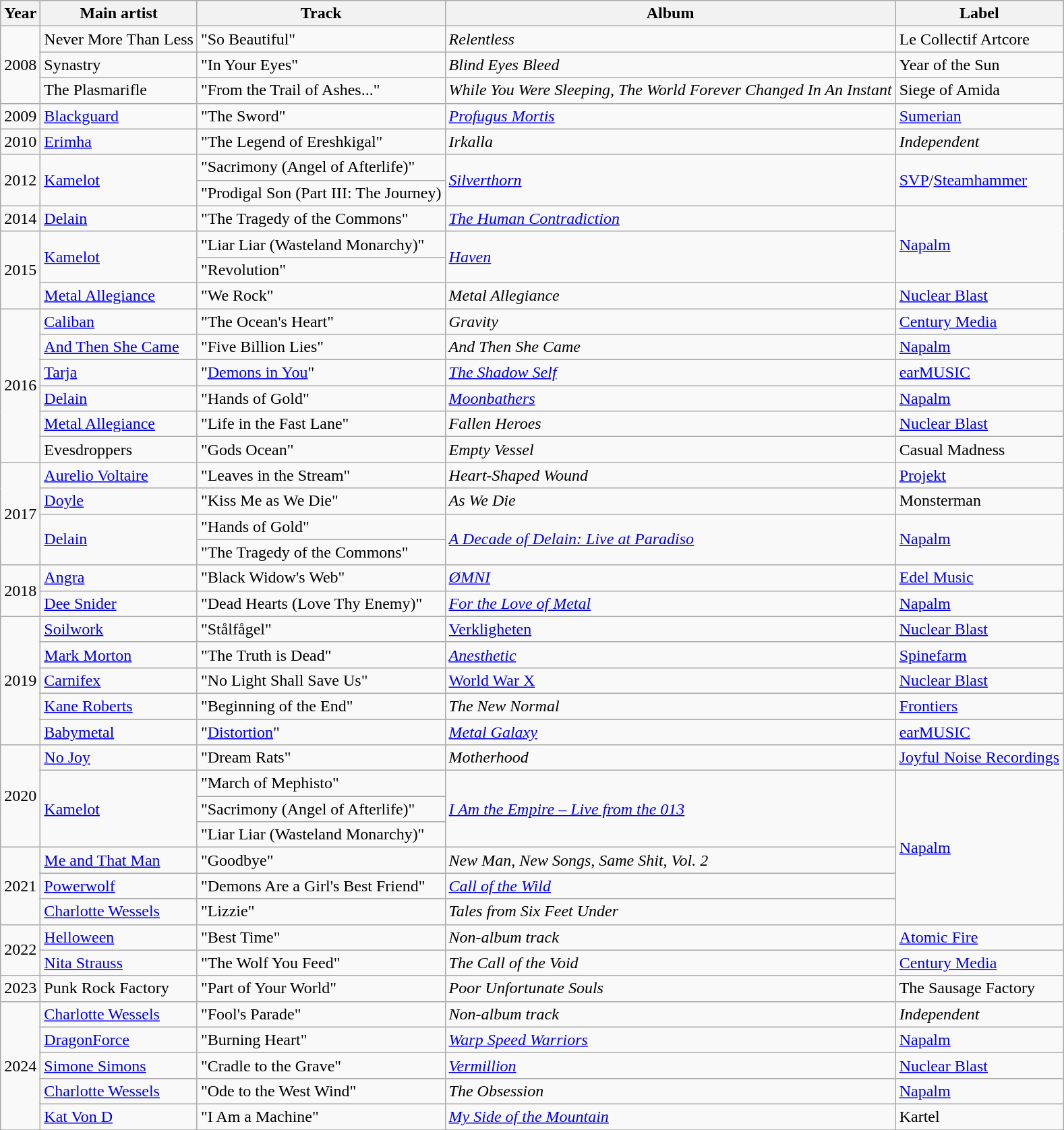<table class="wikitable">
<tr>
<th>Year</th>
<th>Main artist</th>
<th>Track</th>
<th>Album</th>
<th>Label</th>
</tr>
<tr>
<td rowspan="3"  style="text-align:center;">2008</td>
<td>Never More Than Less</td>
<td>"So Beautiful"</td>
<td><em>Relentless</em></td>
<td>Le Collectif Artcore</td>
</tr>
<tr>
<td>Synastry</td>
<td>"In Your Eyes"</td>
<td><em>Blind Eyes Bleed</em></td>
<td>Year of the Sun</td>
</tr>
<tr>
<td>The Plasmarifle</td>
<td>"From the Trail of Ashes..."</td>
<td><em>While You Were Sleeping, The World Forever Changed In An Instant</em></td>
<td>Siege of Amida</td>
</tr>
<tr>
<td style="text-align:center;">2009</td>
<td><a href='#'>Blackguard</a></td>
<td>"The Sword"</td>
<td><em><a href='#'>Profugus Mortis</a></em></td>
<td><a href='#'>Sumerian</a></td>
</tr>
<tr>
<td style="text-align:center;">2010</td>
<td><a href='#'>Erimha</a></td>
<td>"The Legend of Ereshkigal"</td>
<td><em>Irkalla</em></td>
<td><em>Independent</em></td>
</tr>
<tr>
<td rowspan="2" style="text-align:center;">2012</td>
<td rowspan="2"><a href='#'>Kamelot</a></td>
<td>"Sacrimony (Angel of Afterlife)"</td>
<td rowspan="2"><em><a href='#'>Silverthorn</a></em></td>
<td rowspan="2"><a href='#'>SVP</a>/<a href='#'>Steamhammer</a></td>
</tr>
<tr>
<td>"Prodigal Son (Part III: The Journey)</td>
</tr>
<tr>
<td style="text-align:center;">2014</td>
<td><a href='#'>Delain</a></td>
<td>"The Tragedy of the Commons"</td>
<td><em><a href='#'>The Human Contradiction</a></em></td>
<td rowspan="3"><a href='#'>Napalm</a></td>
</tr>
<tr>
<td rowspan="3" style="text-align:center;">2015</td>
<td rowspan="2"><a href='#'>Kamelot</a></td>
<td>"Liar Liar (Wasteland Monarchy)"</td>
<td rowspan="2"><em><a href='#'>Haven</a></em></td>
</tr>
<tr>
<td>"Revolution"</td>
</tr>
<tr>
<td><a href='#'>Metal Allegiance</a></td>
<td>"We Rock"</td>
<td><em>Metal Allegiance</em></td>
<td><a href='#'>Nuclear Blast</a></td>
</tr>
<tr>
<td rowspan="6" style="text-align:center;">2016</td>
<td><a href='#'>Caliban</a></td>
<td>"The Ocean's Heart"</td>
<td><em>Gravity</em></td>
<td><a href='#'>Century Media</a></td>
</tr>
<tr>
<td><a href='#'>And Then She Came</a></td>
<td>"Five Billion Lies"</td>
<td><em>And Then She Came</em></td>
<td><a href='#'>Napalm</a></td>
</tr>
<tr>
<td><a href='#'>Tarja</a></td>
<td>"<a href='#'>Demons in You</a>"</td>
<td><em><a href='#'>The Shadow Self</a></em></td>
<td><a href='#'>earMUSIC</a></td>
</tr>
<tr>
<td><a href='#'>Delain</a></td>
<td>"Hands of Gold"</td>
<td><em><a href='#'>Moonbathers</a></em></td>
<td><a href='#'>Napalm</a></td>
</tr>
<tr>
<td><a href='#'>Metal Allegiance</a></td>
<td>"Life in the Fast Lane"</td>
<td><em>Fallen Heroes</em></td>
<td><a href='#'>Nuclear Blast</a></td>
</tr>
<tr>
<td>Evesdroppers</td>
<td>"Gods Ocean"</td>
<td><em>Empty Vessel</em></td>
<td>Casual Madness</td>
</tr>
<tr>
<td rowspan="4" style="text-align:center;">2017</td>
<td><a href='#'>Aurelio Voltaire</a></td>
<td>"Leaves in the Stream"</td>
<td><em>Heart-Shaped Wound</em></td>
<td><a href='#'>Projekt</a></td>
</tr>
<tr>
<td><a href='#'>Doyle</a></td>
<td>"Kiss Me as We Die"</td>
<td><em>As We Die</em></td>
<td>Monsterman</td>
</tr>
<tr>
<td rowspan="2"><a href='#'>Delain</a></td>
<td>"Hands of Gold"</td>
<td rowspan="2"><em><a href='#'>A Decade of Delain: Live at Paradiso</a></em></td>
<td rowspan="2"><a href='#'>Napalm</a></td>
</tr>
<tr>
<td>"The Tragedy of the Commons"</td>
</tr>
<tr>
<td rowspan="2" style="text-align:center;">2018</td>
<td><a href='#'>Angra</a></td>
<td>"Black Widow's Web"</td>
<td><em><a href='#'>ØMNI</a></em></td>
<td><a href='#'>Edel Music</a></td>
</tr>
<tr>
<td><a href='#'>Dee Snider</a></td>
<td>"Dead Hearts (Love Thy Enemy)"</td>
<td><em><a href='#'>For the Love of Metal</a></em></td>
<td><a href='#'>Napalm</a></td>
</tr>
<tr>
<td rowspan="5" style="text-align:center;">2019</td>
<td><a href='#'>Soilwork</a></td>
<td>"Stålfågel"</td>
<td><a href='#'>Verkligheten</a></td>
<td><a href='#'>Nuclear Blast</a></td>
</tr>
<tr>
<td><a href='#'>Mark Morton</a></td>
<td>"The Truth is Dead"</td>
<td><em><a href='#'>Anesthetic</a></em></td>
<td><a href='#'>Spinefarm</a></td>
</tr>
<tr>
<td><a href='#'>Carnifex</a></td>
<td>"No Light Shall Save Us"</td>
<td><a href='#'>World War X</a></td>
<td><a href='#'>Nuclear Blast</a></td>
</tr>
<tr>
<td><a href='#'>Kane Roberts</a></td>
<td>"Beginning of the End"</td>
<td><em>The New Normal</em></td>
<td><a href='#'>Frontiers</a></td>
</tr>
<tr>
<td><a href='#'>Babymetal</a></td>
<td>"<a href='#'>Distortion</a>"</td>
<td><em><a href='#'>Metal Galaxy</a></em></td>
<td><a href='#'>earMUSIC</a></td>
</tr>
<tr>
<td rowspan="4" style="text-align:center;">2020</td>
<td><a href='#'>No Joy</a></td>
<td>"Dream Rats"</td>
<td><em>Motherhood</em></td>
<td><a href='#'>Joyful Noise Recordings</a></td>
</tr>
<tr>
<td rowspan="3"><a href='#'>Kamelot</a></td>
<td>"March of Mephisto"</td>
<td rowspan="3"><em><a href='#'>I Am the Empire – Live from the 013</a></em></td>
<td rowspan="6"><a href='#'>Napalm</a></td>
</tr>
<tr>
<td>"Sacrimony (Angel of Afterlife)"</td>
</tr>
<tr>
<td>"Liar Liar (Wasteland Monarchy)"</td>
</tr>
<tr>
<td rowspan="3" style="text-align:center;">2021</td>
<td><a href='#'>Me and That Man</a></td>
<td>"Goodbye"</td>
<td><em>New Man, New Songs, Same Shit, Vol. 2</em></td>
</tr>
<tr>
<td><a href='#'>Powerwolf</a></td>
<td>"Demons Are a Girl's Best Friend"</td>
<td><em><a href='#'>Call of the Wild</a></em></td>
</tr>
<tr>
<td><a href='#'>Charlotte Wessels</a></td>
<td>"Lizzie"</td>
<td><em>Tales from Six Feet Under</em></td>
</tr>
<tr>
<td rowspan="2" style="text-align:center;">2022</td>
<td><a href='#'>Helloween</a></td>
<td>"Best Time"</td>
<td><em>Non-album track</em></td>
<td><a href='#'>Atomic Fire</a></td>
</tr>
<tr>
<td><a href='#'>Nita Strauss</a></td>
<td>"The Wolf You Feed"</td>
<td><em>The Call of the Void</em></td>
<td><a href='#'>Century Media</a></td>
</tr>
<tr>
<td style="text-align:center;">2023</td>
<td>Punk Rock Factory</td>
<td>"Part of Your World"</td>
<td><em>Poor Unfortunate Souls</em></td>
<td>The Sausage Factory</td>
</tr>
<tr>
<td rowspan="5" style="text-align:center;">2024</td>
<td><a href='#'>Charlotte Wessels</a></td>
<td>"Fool's Parade"</td>
<td><em>Non-album track</em></td>
<td><em>Independent</em></td>
</tr>
<tr>
<td><a href='#'>DragonForce</a></td>
<td>"Burning Heart"</td>
<td><em><a href='#'>Warp Speed Warriors</a></em></td>
<td><a href='#'>Napalm</a></td>
</tr>
<tr>
<td><a href='#'>Simone Simons</a></td>
<td>"Cradle to the Grave"</td>
<td><em><a href='#'>Vermillion</a></em></td>
<td><a href='#'>Nuclear Blast</a></td>
</tr>
<tr>
<td><a href='#'>Charlotte Wessels</a></td>
<td>"Ode to the West Wind"</td>
<td><em>The Obsession</em></td>
<td><a href='#'>Napalm</a></td>
</tr>
<tr>
<td><a href='#'>Kat Von D</a></td>
<td>"I Am a Machine"</td>
<td><em><a href='#'>My Side of the Mountain</a></em></td>
<td>Kartel</td>
</tr>
<tr>
</tr>
</table>
